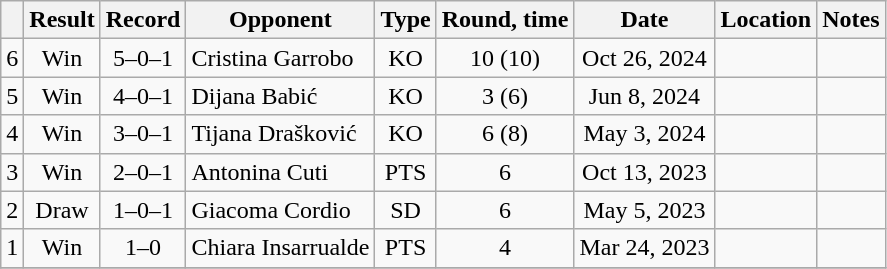<table class="wikitable" style="text-align:center">
<tr>
<th></th>
<th>Result</th>
<th>Record</th>
<th>Opponent</th>
<th>Type</th>
<th>Round, time</th>
<th>Date</th>
<th>Location</th>
<th>Notes</th>
</tr>
<tr>
<td>6</td>
<td>Win</td>
<td>5–0–1</td>
<td align=left>Cristina Garrobo</td>
<td>KO</td>
<td>10 (10)</td>
<td>Oct 26, 2024</td>
<td align=left></td>
<td align=left></td>
</tr>
<tr>
<td>5</td>
<td>Win</td>
<td>4–0–1</td>
<td align=left>Dijana Babić</td>
<td>KO</td>
<td>3 (6)</td>
<td>Jun 8, 2024</td>
<td align=left></td>
<td align=left></td>
</tr>
<tr>
<td>4</td>
<td>Win</td>
<td>3–0–1</td>
<td align=left>Tijana Drašković</td>
<td>KO</td>
<td>6 (8)</td>
<td>May 3, 2024</td>
<td align=left></td>
<td align=left></td>
</tr>
<tr>
<td>3</td>
<td>Win</td>
<td>2–0–1</td>
<td align=left>Antonina Cuti</td>
<td>PTS</td>
<td>6</td>
<td>Oct 13, 2023</td>
<td align=left></td>
<td align=left></td>
</tr>
<tr>
<td>2</td>
<td>Draw</td>
<td>1–0–1</td>
<td align=left>Giacoma Cordio</td>
<td>SD</td>
<td>6</td>
<td>May 5, 2023</td>
<td align=left></td>
<td align=left></td>
</tr>
<tr>
<td>1</td>
<td>Win</td>
<td>1–0</td>
<td align=left>Chiara Insarrualde</td>
<td>PTS</td>
<td>4</td>
<td>Mar 24, 2023</td>
<td align=left></td>
<td align=left></td>
</tr>
<tr>
</tr>
</table>
